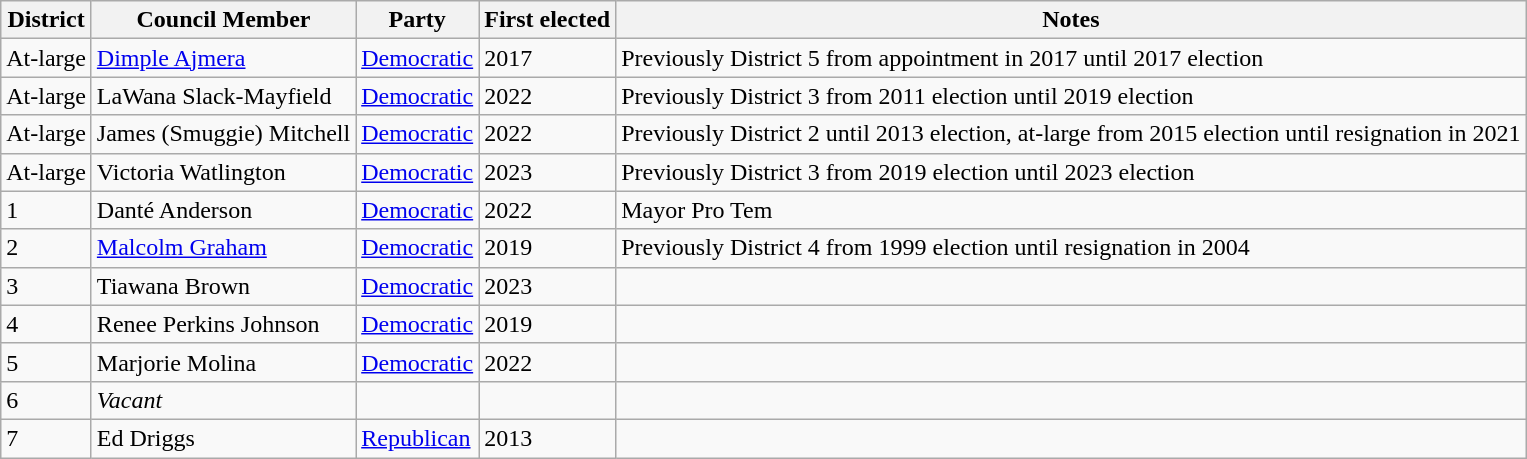<table class="wikitable sortable">
<tr>
<th>District</th>
<th>Council Member</th>
<th>Party</th>
<th>First elected</th>
<th class="unsortable">Notes</th>
</tr>
<tr>
<td>At-large</td>
<td><a href='#'>Dimple Ajmera</a></td>
<td><a href='#'>Democratic</a></td>
<td>2017</td>
<td>Previously District 5 from appointment in 2017 until 2017 election</td>
</tr>
<tr>
<td>At-large</td>
<td>LaWana Slack-Mayfield</td>
<td><a href='#'>Democratic</a></td>
<td>2022</td>
<td>Previously District 3 from 2011 election until 2019 election</td>
</tr>
<tr>
<td>At-large</td>
<td>James (Smuggie) Mitchell</td>
<td><a href='#'>Democratic</a></td>
<td>2022</td>
<td>Previously District 2 until 2013 election, at-large from 2015 election until resignation in 2021</td>
</tr>
<tr>
<td>At-large</td>
<td>Victoria Watlington</td>
<td><a href='#'>Democratic</a></td>
<td>2023</td>
<td>Previously District 3 from 2019 election until 2023 election</td>
</tr>
<tr>
<td>1</td>
<td>Danté Anderson</td>
<td><a href='#'>Democratic</a></td>
<td>2022</td>
<td>Mayor Pro Tem</td>
</tr>
<tr>
<td>2</td>
<td><a href='#'>Malcolm Graham</a></td>
<td><a href='#'>Democratic</a></td>
<td>2019</td>
<td>Previously District 4 from 1999 election until resignation in 2004</td>
</tr>
<tr>
<td>3</td>
<td>Tiawana Brown</td>
<td><a href='#'>Democratic</a></td>
<td>2023</td>
<td></td>
</tr>
<tr>
<td>4</td>
<td>Renee Perkins Johnson</td>
<td><a href='#'>Democratic</a></td>
<td>2019</td>
<td></td>
</tr>
<tr>
<td>5</td>
<td>Marjorie Molina</td>
<td><a href='#'>Democratic</a></td>
<td>2022</td>
<td></td>
</tr>
<tr>
<td>6</td>
<td><em>Vacant</em></td>
<td></td>
<td></td>
<td></td>
</tr>
<tr>
<td>7</td>
<td>Ed Driggs</td>
<td><a href='#'>Republican</a></td>
<td>2013</td>
<td></td>
</tr>
</table>
